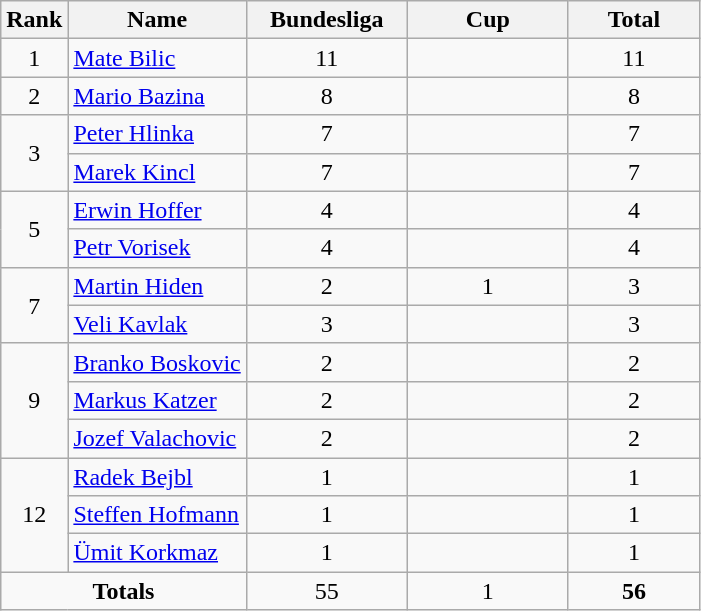<table class="wikitable" style="text-align: center;">
<tr>
<th>Rank</th>
<th>Name</th>
<th width=100>Bundesliga</th>
<th width=100>Cup</th>
<th width=80><strong>Total</strong></th>
</tr>
<tr>
<td>1</td>
<td align="left"> <a href='#'>Mate Bilic</a></td>
<td>11</td>
<td></td>
<td>11</td>
</tr>
<tr>
<td>2</td>
<td align="left"> <a href='#'>Mario Bazina</a></td>
<td>8</td>
<td></td>
<td>8</td>
</tr>
<tr>
<td rowspan="2">3</td>
<td align="left"> <a href='#'>Peter Hlinka</a></td>
<td>7</td>
<td></td>
<td>7</td>
</tr>
<tr>
<td align="left"> <a href='#'>Marek Kincl</a></td>
<td>7</td>
<td></td>
<td>7</td>
</tr>
<tr>
<td rowspan="2">5</td>
<td align="left"> <a href='#'>Erwin Hoffer</a></td>
<td>4</td>
<td></td>
<td>4</td>
</tr>
<tr>
<td align="left"> <a href='#'>Petr Vorisek</a></td>
<td>4</td>
<td></td>
<td>4</td>
</tr>
<tr>
<td rowspan="2">7</td>
<td align="left"> <a href='#'>Martin Hiden</a></td>
<td>2</td>
<td>1</td>
<td>3</td>
</tr>
<tr>
<td align="left"> <a href='#'>Veli Kavlak</a></td>
<td>3</td>
<td></td>
<td>3</td>
</tr>
<tr>
<td rowspan="3">9</td>
<td align="left"> <a href='#'>Branko Boskovic</a></td>
<td>2</td>
<td></td>
<td>2</td>
</tr>
<tr>
<td align="left"> <a href='#'>Markus Katzer</a></td>
<td>2</td>
<td></td>
<td>2</td>
</tr>
<tr>
<td align="left"> <a href='#'>Jozef Valachovic</a></td>
<td>2</td>
<td></td>
<td>2</td>
</tr>
<tr>
<td rowspan="3">12</td>
<td align="left"> <a href='#'>Radek Bejbl</a></td>
<td>1</td>
<td></td>
<td>1</td>
</tr>
<tr>
<td align="left"> <a href='#'>Steffen Hofmann</a></td>
<td>1</td>
<td></td>
<td>1</td>
</tr>
<tr>
<td align="left"> <a href='#'>Ümit Korkmaz</a></td>
<td>1</td>
<td></td>
<td>1</td>
</tr>
<tr>
<td colspan="2"><strong>Totals</strong></td>
<td>55</td>
<td>1</td>
<td><strong>56</strong></td>
</tr>
</table>
